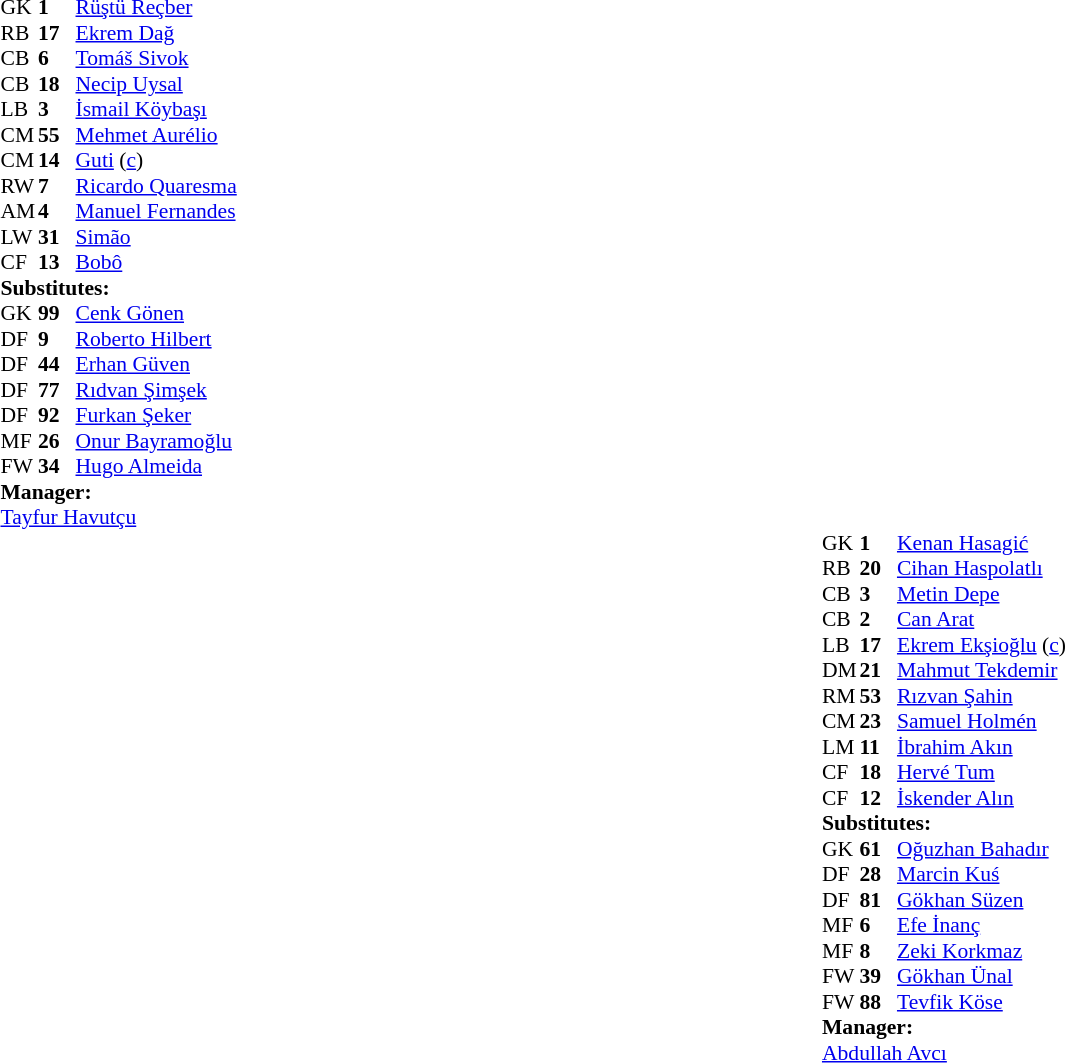<table width="100%">
<tr>
<td valign="top" width="50%"><br><table style="font-size: 90%" cellspacing="0" cellpadding="0">
<tr>
<th width=25></th>
<th width=25></th>
</tr>
<tr>
<td>GK</td>
<td><strong>1</strong></td>
<td> <a href='#'>Rüştü Reçber</a></td>
<td></td>
<td></td>
</tr>
<tr>
<td>RB</td>
<td><strong>17</strong></td>
<td> <a href='#'>Ekrem Dağ</a></td>
<td></td>
<td></td>
</tr>
<tr>
<td>CB</td>
<td><strong>6</strong></td>
<td> <a href='#'>Tomáš Sivok</a></td>
<td></td>
<td></td>
</tr>
<tr>
<td>CB</td>
<td><strong>18</strong></td>
<td> <a href='#'>Necip Uysal</a></td>
<td></td>
<td></td>
</tr>
<tr>
<td>LB</td>
<td><strong>3</strong></td>
<td> <a href='#'>İsmail Köybaşı</a></td>
<td></td>
<td></td>
</tr>
<tr>
<td>CM</td>
<td><strong>55</strong></td>
<td> <a href='#'>Mehmet Aurélio</a></td>
<td></td>
<td></td>
</tr>
<tr>
<td>CM</td>
<td><strong>14</strong></td>
<td> <a href='#'>Guti</a> (<a href='#'>c</a>)</td>
<td></td>
<td></td>
</tr>
<tr>
<td>RW</td>
<td><strong>7</strong></td>
<td> <a href='#'>Ricardo Quaresma</a></td>
<td></td>
<td></td>
</tr>
<tr>
<td>AM</td>
<td><strong>4</strong></td>
<td> <a href='#'>Manuel Fernandes</a></td>
<td></td>
<td></td>
</tr>
<tr>
<td>LW</td>
<td><strong>31</strong></td>
<td> <a href='#'>Simão</a></td>
<td></td>
<td></td>
</tr>
<tr>
<td>CF</td>
<td><strong>13</strong></td>
<td> <a href='#'>Bobô</a></td>
<td></td>
<td></td>
</tr>
<tr>
<td colspan=3><strong>Substitutes:</strong></td>
</tr>
<tr>
<td>GK</td>
<td><strong>99</strong></td>
<td> <a href='#'>Cenk Gönen</a></td>
<td></td>
<td></td>
</tr>
<tr>
<td>DF</td>
<td><strong>9</strong></td>
<td> <a href='#'>Roberto Hilbert</a></td>
<td></td>
<td></td>
</tr>
<tr>
<td>DF</td>
<td><strong>44</strong></td>
<td> <a href='#'>Erhan Güven</a></td>
<td></td>
<td></td>
</tr>
<tr>
<td>DF</td>
<td><strong>77</strong></td>
<td> <a href='#'>Rıdvan Şimşek</a></td>
<td></td>
<td></td>
</tr>
<tr>
<td>DF</td>
<td><strong>92</strong></td>
<td> <a href='#'>Furkan Şeker</a></td>
<td></td>
<td></td>
</tr>
<tr>
<td>MF</td>
<td><strong>26</strong></td>
<td> <a href='#'>Onur Bayramoğlu</a></td>
<td></td>
<td></td>
</tr>
<tr>
<td>FW</td>
<td><strong>34</strong></td>
<td> <a href='#'>Hugo Almeida</a></td>
<td></td>
<td></td>
</tr>
<tr>
<td colspan=3><strong>Manager:</strong></td>
</tr>
<tr>
<td colspan=4> <a href='#'>Tayfur Havutçu</a></td>
</tr>
</table>
<table style="font-size: 90%" cellspacing="0" cellpadding="0" align=center>
<tr>
<th width=25></th>
<th width=25></th>
</tr>
<tr>
<td>GK</td>
<td><strong>1</strong></td>
<td> <a href='#'>Kenan Hasagić</a></td>
<td></td>
<td></td>
</tr>
<tr>
<td>RB</td>
<td><strong>20</strong></td>
<td> <a href='#'>Cihan Haspolatlı</a></td>
<td></td>
<td></td>
</tr>
<tr>
<td>CB</td>
<td><strong>3</strong></td>
<td> <a href='#'>Metin Depe</a></td>
<td></td>
<td></td>
</tr>
<tr>
<td>CB</td>
<td><strong>2</strong></td>
<td> <a href='#'>Can Arat</a></td>
<td></td>
<td></td>
</tr>
<tr>
<td>LB</td>
<td><strong>17</strong></td>
<td> <a href='#'>Ekrem Ekşioğlu</a> (<a href='#'>c</a>)</td>
<td></td>
<td></td>
</tr>
<tr>
<td>DM</td>
<td><strong>21</strong></td>
<td> <a href='#'>Mahmut Tekdemir</a></td>
<td></td>
<td></td>
</tr>
<tr>
<td>RM</td>
<td><strong>53</strong></td>
<td> <a href='#'>Rızvan Şahin</a></td>
<td></td>
<td></td>
</tr>
<tr>
<td>CM</td>
<td><strong>23</strong></td>
<td> <a href='#'>Samuel Holmén</a></td>
<td></td>
<td></td>
</tr>
<tr>
<td>LM</td>
<td><strong>11</strong></td>
<td> <a href='#'>İbrahim Akın</a></td>
<td></td>
<td></td>
</tr>
<tr>
<td>CF</td>
<td><strong>18</strong></td>
<td> <a href='#'>Hervé Tum</a></td>
<td></td>
<td></td>
</tr>
<tr>
<td>CF</td>
<td><strong>12</strong></td>
<td> <a href='#'>İskender Alın</a></td>
<td></td>
<td></td>
</tr>
<tr>
<td colspan=3><strong>Substitutes:</strong></td>
</tr>
<tr>
<td>GK</td>
<td><strong>61</strong></td>
<td> <a href='#'>Oğuzhan Bahadır</a></td>
<td></td>
<td></td>
</tr>
<tr>
<td>DF</td>
<td><strong>28</strong></td>
<td> <a href='#'>Marcin Kuś</a></td>
<td></td>
<td></td>
</tr>
<tr>
<td>DF</td>
<td><strong>81</strong></td>
<td> <a href='#'>Gökhan Süzen</a></td>
<td></td>
<td></td>
</tr>
<tr>
<td>MF</td>
<td><strong>6</strong></td>
<td> <a href='#'>Efe İnanç</a></td>
<td></td>
<td></td>
</tr>
<tr>
<td>MF</td>
<td><strong>8</strong></td>
<td> <a href='#'>Zeki Korkmaz</a></td>
<td></td>
<td></td>
</tr>
<tr>
<td>FW</td>
<td><strong>39</strong></td>
<td> <a href='#'>Gökhan Ünal</a></td>
<td></td>
<td></td>
</tr>
<tr>
<td>FW</td>
<td><strong>88</strong></td>
<td> <a href='#'>Tevfik Köse</a></td>
<td></td>
<td></td>
</tr>
<tr>
<td colspan=3><strong>Manager:</strong></td>
</tr>
<tr>
<td colspan=4> <a href='#'>Abdullah Avcı</a></td>
</tr>
</table>
</td>
</tr>
</table>
